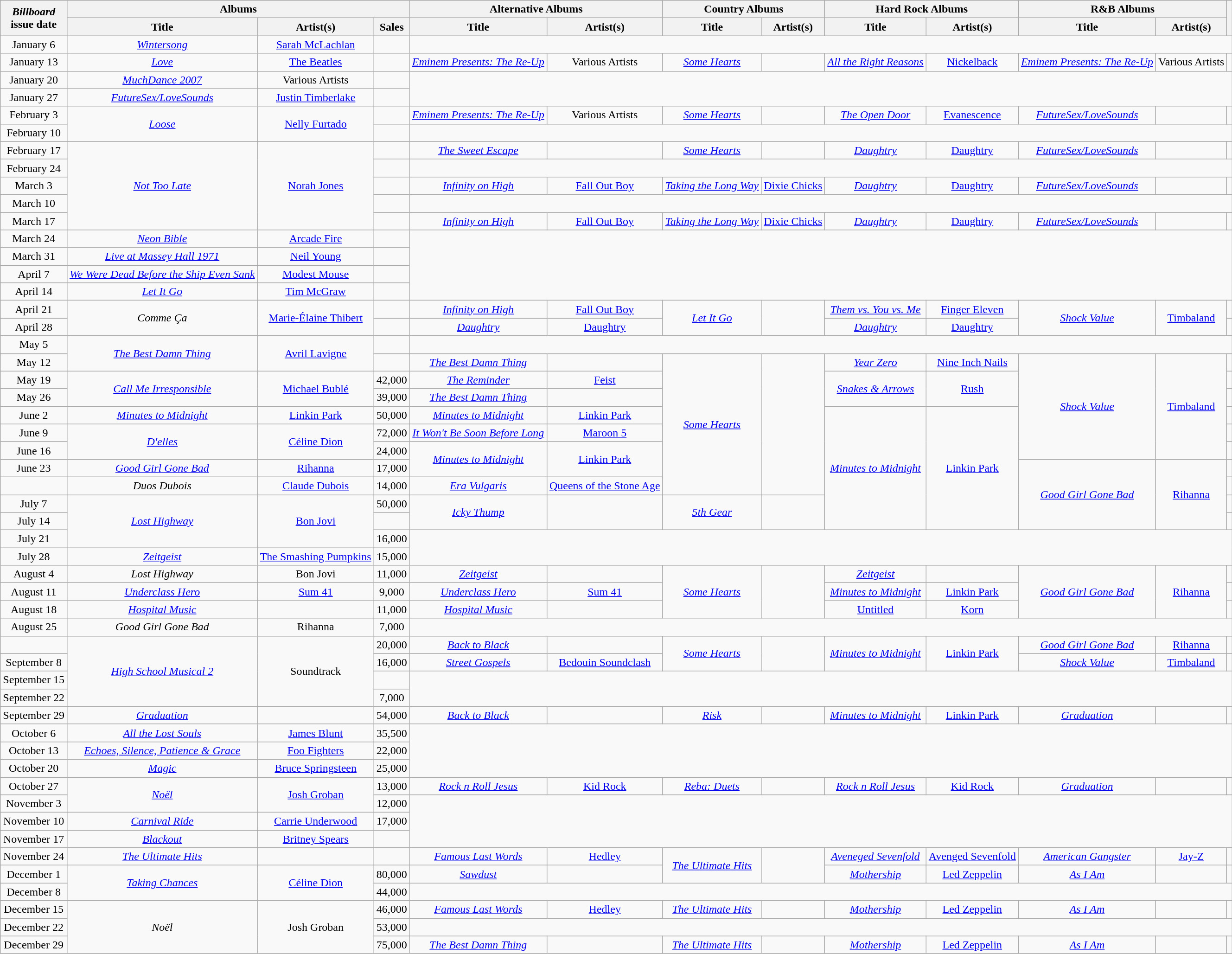<table class="wikitable sortable plainrowheaders" style="text-align:center; width: max-content;">
<tr>
<th scope=col rowspan=2><em>Billboard</em><br>issue date</th>
<th scope=col colspan=3>Albums</th>
<th scope=col colspan=2>Alternative Albums</th>
<th scope=col colspan=2>Country Albums</th>
<th scope=col colspan=2>Hard Rock Albums</th>
<th scope=col colspan=2>R&B Albums</th>
<th scope=col rowspan=2 class=unsortable></th>
</tr>
<tr>
<th scope="col">Title</th>
<th scope="col">Artist(s)</th>
<th scope="col">Sales</th>
<th scope="col">Title</th>
<th scope="col">Artist(s)</th>
<th scope="col">Title</th>
<th scope="col">Artist(s)</th>
<th scope="col">Title</th>
<th scope="col">Artist(s)</th>
<th scope="col">Title</th>
<th scope="col">Artist(s)</th>
</tr>
<tr>
<td>January 6</td>
<td><em><a href='#'>Wintersong</a></em></td>
<td align="center"><a href='#'>Sarah McLachlan</a></td>
<td></td>
</tr>
<tr>
<td>January 13</td>
<td><em><a href='#'>Love</a></em></td>
<td><a href='#'>The Beatles</a></td>
<td></td>
<td><em><a href='#'>Eminem Presents: The Re-Up</a></em></td>
<td>Various Artists</td>
<td><em><a href='#'>Some Hearts</a></em></td>
<td></td>
<td><em><a href='#'>All the Right Reasons</a></em></td>
<td><a href='#'>Nickelback</a></td>
<td><em><a href='#'>Eminem Presents: The Re-Up</a></em></td>
<td>Various Artists</td>
<td></td>
</tr>
<tr>
<td>January 20</td>
<td><em><a href='#'>MuchDance 2007</a></em></td>
<td align="center">Various Artists</td>
<td></td>
</tr>
<tr>
<td>January 27</td>
<td><em><a href='#'>FutureSex/LoveSounds</a></em></td>
<td align="center"><a href='#'>Justin Timberlake</a></td>
<td></td>
</tr>
<tr>
<td>February 3</td>
<td rowspan="2"><em><a href='#'>Loose</a></em></td>
<td rowspan="2"><a href='#'>Nelly Furtado</a></td>
<td></td>
<td><em><a href='#'>Eminem Presents: The Re-Up</a></em></td>
<td>Various Artists</td>
<td><em><a href='#'>Some Hearts</a></em></td>
<td></td>
<td><em><a href='#'>The Open Door</a></em></td>
<td><a href='#'>Evanescence</a></td>
<td><em><a href='#'>FutureSex/LoveSounds</a></em></td>
<td></td>
<td></td>
</tr>
<tr>
<td>February 10</td>
<td></td>
</tr>
<tr>
<td>February 17</td>
<td rowspan="5"><em><a href='#'>Not Too Late</a></em></td>
<td rowspan="5"><a href='#'>Norah Jones</a></td>
<td></td>
<td><em><a href='#'>The Sweet Escape</a></em></td>
<td></td>
<td><em><a href='#'>Some Hearts</a></em></td>
<td></td>
<td><em><a href='#'>Daughtry</a></em></td>
<td><a href='#'>Daughtry</a></td>
<td><em><a href='#'>FutureSex/LoveSounds</a></em></td>
<td></td>
<td></td>
</tr>
<tr>
<td>February 24</td>
<td></td>
</tr>
<tr>
<td>March 3</td>
<td></td>
<td><em><a href='#'>Infinity on High</a></em></td>
<td><a href='#'>Fall Out Boy</a></td>
<td><em><a href='#'>Taking the Long Way</a></em></td>
<td><a href='#'>Dixie Chicks</a></td>
<td><em><a href='#'>Daughtry</a></em></td>
<td><a href='#'>Daughtry</a></td>
<td><em><a href='#'>FutureSex/LoveSounds</a></em></td>
<td></td>
<td></td>
</tr>
<tr>
<td>March 10</td>
<td></td>
</tr>
<tr>
<td>March 17</td>
<td></td>
<td><em><a href='#'>Infinity on High</a></em></td>
<td><a href='#'>Fall Out Boy</a></td>
<td><em><a href='#'>Taking the Long Way</a></em></td>
<td><a href='#'>Dixie Chicks</a></td>
<td><em><a href='#'>Daughtry</a></em></td>
<td><a href='#'>Daughtry</a></td>
<td><em><a href='#'>FutureSex/LoveSounds</a></em></td>
<td></td>
<td></td>
</tr>
<tr>
<td>March 24</td>
<td align="center"><em><a href='#'>Neon Bible</a></em></td>
<td align="center"><a href='#'>Arcade Fire</a></td>
<td></td>
</tr>
<tr>
<td>March 31</td>
<td align="center"><em><a href='#'>Live at Massey Hall 1971</a></em></td>
<td align="center"><a href='#'>Neil Young</a></td>
<td></td>
</tr>
<tr>
<td>April 7</td>
<td align="center"><em><a href='#'>We Were Dead Before the Ship Even Sank</a></em></td>
<td align="center"><a href='#'>Modest Mouse</a></td>
<td></td>
</tr>
<tr>
<td>April 14</td>
<td align="center"><em><a href='#'>Let It Go</a></em></td>
<td align="center"><a href='#'>Tim McGraw</a></td>
<td></td>
</tr>
<tr>
<td>April 21</td>
<td rowspan="2"><em>Comme Ça</em></td>
<td rowspan="2"><a href='#'>Marie-Élaine Thibert</a></td>
<td></td>
<td><em><a href='#'>Infinity on High</a></em></td>
<td><a href='#'>Fall Out Boy</a></td>
<td rowspan="2"><em><a href='#'>Let It Go</a></em></td>
<td rowspan="2"></td>
<td><em><a href='#'>Them vs. You vs. Me</a></em></td>
<td><a href='#'>Finger Eleven</a></td>
<td rowspan="2"><em><a href='#'>Shock Value</a></em></td>
<td rowspan="2"><a href='#'>Timbaland</a></td>
<td></td>
</tr>
<tr>
<td>April 28</td>
<td></td>
<td><em><a href='#'>Daughtry</a></em></td>
<td><a href='#'>Daughtry</a></td>
<td><em><a href='#'>Daughtry</a></em></td>
<td><a href='#'>Daughtry</a></td>
<td></td>
</tr>
<tr>
<td>May 5</td>
<td rowspan="2" align="center"><em><a href='#'>The Best Damn Thing</a></em></td>
<td rowspan="2" align="center"><a href='#'>Avril Lavigne</a></td>
<td></td>
</tr>
<tr>
<td>May 12</td>
<td></td>
<td><em><a href='#'>The Best Damn Thing</a></em></td>
<td></td>
<td rowspan="8"><em><a href='#'>Some Hearts</a></em></td>
<td rowspan="8"></td>
<td><em><a href='#'>Year Zero</a></em></td>
<td><a href='#'>Nine Inch Nails</a></td>
<td rowspan="6"><em><a href='#'>Shock Value</a></em></td>
<td rowspan="6"><a href='#'>Timbaland</a></td>
<td></td>
</tr>
<tr>
<td>May 19</td>
<td rowspan="2"><em><a href='#'>Call Me Irresponsible</a></em></td>
<td rowspan="2"><a href='#'>Michael Bublé</a></td>
<td>42,000</td>
<td><em><a href='#'>The Reminder</a></em></td>
<td><a href='#'>Feist</a></td>
<td rowspan="2"><em><a href='#'>Snakes & Arrows</a></em></td>
<td rowspan="2"><a href='#'>Rush</a></td>
<td></td>
</tr>
<tr>
<td>May 26</td>
<td>39,000</td>
<td><em><a href='#'>The Best Damn Thing</a></em></td>
<td></td>
<td></td>
</tr>
<tr>
<td>June 2</td>
<td><em><a href='#'>Minutes to Midnight</a></em></td>
<td><a href='#'>Linkin Park</a></td>
<td>50,000</td>
<td><em><a href='#'>Minutes to Midnight</a></em></td>
<td><a href='#'>Linkin Park</a></td>
<td rowspan="7"><em><a href='#'>Minutes to Midnight</a></em></td>
<td rowspan="7"><a href='#'>Linkin Park</a></td>
<td></td>
</tr>
<tr>
<td>June 9</td>
<td rowspan="2"><em><a href='#'>D'elles</a></em></td>
<td rowspan="2" align="center"><a href='#'>Céline Dion</a></td>
<td>72,000</td>
<td><em><a href='#'>It Won't Be Soon Before Long</a></em></td>
<td><a href='#'>Maroon 5</a></td>
<td></td>
</tr>
<tr>
<td>June 16</td>
<td>24,000</td>
<td rowspan="2"><em><a href='#'>Minutes to Midnight</a></em></td>
<td rowspan="2"><a href='#'>Linkin Park</a></td>
<td></td>
</tr>
<tr>
<td>June 23</td>
<td><em><a href='#'>Good Girl Gone Bad</a></em></td>
<td><a href='#'>Rihanna</a></td>
<td>17,000</td>
<td rowspan="4"><em><a href='#'>Good Girl Gone Bad</a></em></td>
<td rowspan="4"><a href='#'>Rihanna</a></td>
<td></td>
</tr>
<tr>
<td June 30></td>
<td><em>Duos Dubois</em></td>
<td><a href='#'>Claude Dubois</a></td>
<td>14,000</td>
<td><em><a href='#'>Era Vulgaris</a></em></td>
<td><a href='#'>Queens of the Stone Age</a></td>
<td></td>
</tr>
<tr>
<td>July 7</td>
<td rowspan="3"><em><a href='#'>Lost Highway</a></em></td>
<td rowspan="3"><a href='#'>Bon Jovi</a></td>
<td>50,000</td>
<td rowspan="2"><em><a href='#'>Icky Thump</a></em></td>
<td rowspan="2"></td>
<td rowspan="2"><em><a href='#'>5th Gear</a></em></td>
<td rowspan="2"></td>
<td></td>
</tr>
<tr>
<td>July 14</td>
<td></td>
<td></td>
</tr>
<tr>
<td>July 21</td>
<td>16,000</td>
</tr>
<tr>
<td>July 28</td>
<td align="center"><em><a href='#'>Zeitgeist</a></em></td>
<td align="center"><a href='#'>The Smashing Pumpkins</a></td>
<td>15,000</td>
</tr>
<tr>
<td>August 4</td>
<td><em>Lost Highway</em></td>
<td>Bon Jovi</td>
<td>11,000</td>
<td><em><a href='#'>Zeitgeist</a></em></td>
<td></td>
<td rowspan="3"><em><a href='#'>Some Hearts</a></em></td>
<td rowspan="3"></td>
<td><em><a href='#'>Zeitgeist</a></em></td>
<td></td>
<td rowspan="3"><em><a href='#'>Good Girl Gone Bad</a></em></td>
<td rowspan="3"><a href='#'>Rihanna</a></td>
<td></td>
</tr>
<tr>
<td>August 11</td>
<td><em><a href='#'>Underclass Hero</a></em></td>
<td><a href='#'>Sum 41</a></td>
<td>9,000</td>
<td><em><a href='#'>Underclass Hero</a></em></td>
<td><a href='#'>Sum 41</a></td>
<td><em><a href='#'>Minutes to Midnight</a></em></td>
<td><a href='#'>Linkin Park</a></td>
<td></td>
</tr>
<tr>
<td>August 18</td>
<td><em><a href='#'>Hospital Music</a></em></td>
<td></td>
<td>11,000</td>
<td><em><a href='#'>Hospital Music</a></em></td>
<td></td>
<td><a href='#'>Untitled</a></td>
<td><a href='#'>Korn</a></td>
<td></td>
</tr>
<tr>
<td>August 25</td>
<td align="center"><em>Good Girl Gone Bad</em></td>
<td align="center">Rihanna</td>
<td>7,000</td>
</tr>
<tr>
<td September 1></td>
<td rowspan="4"><em><a href='#'>High School Musical 2</a></em></td>
<td rowspan="4">Soundtrack</td>
<td>20,000</td>
<td><em><a href='#'>Back to Black</a></em></td>
<td></td>
<td rowspan="2"><em><a href='#'>Some Hearts</a></em></td>
<td rowspan="2"></td>
<td rowspan="2"><em><a href='#'>Minutes to Midnight</a></em></td>
<td rowspan="2"><a href='#'>Linkin Park</a></td>
<td><em><a href='#'>Good Girl Gone Bad</a></em></td>
<td><a href='#'>Rihanna</a></td>
<td></td>
</tr>
<tr>
<td>September 8</td>
<td>16,000</td>
<td><em><a href='#'>Street Gospels</a></em></td>
<td><a href='#'>Bedouin Soundclash</a></td>
<td><em><a href='#'>Shock Value</a></em></td>
<td><a href='#'>Timbaland</a></td>
<td></td>
</tr>
<tr>
<td>September 15</td>
<td></td>
</tr>
<tr>
<td>September 22</td>
<td>7,000</td>
</tr>
<tr>
<td>September 29</td>
<td><em><a href='#'>Graduation</a></em></td>
<td></td>
<td>54,000</td>
<td><em><a href='#'>Back to Black</a></em></td>
<td></td>
<td><em><a href='#'>Risk</a></em></td>
<td></td>
<td><em><a href='#'>Minutes to Midnight</a></em></td>
<td><a href='#'>Linkin Park</a></td>
<td><em><a href='#'>Graduation</a></em></td>
<td></td>
<td></td>
</tr>
<tr>
<td>October 6</td>
<td align="center"><em><a href='#'>All the Lost Souls</a></em></td>
<td align="center"><a href='#'>James Blunt</a></td>
<td>35,500</td>
</tr>
<tr>
<td>October 13</td>
<td align="center"><em><a href='#'>Echoes, Silence, Patience & Grace</a></em></td>
<td align="center"><a href='#'>Foo Fighters</a></td>
<td>22,000</td>
</tr>
<tr>
<td>October 20</td>
<td align="center"><em><a href='#'>Magic</a></em></td>
<td align="center"><a href='#'>Bruce Springsteen</a></td>
<td>25,000</td>
</tr>
<tr>
<td>October 27</td>
<td rowspan="2"><em><a href='#'>Noël</a></em></td>
<td rowspan="2"><a href='#'>Josh Groban</a></td>
<td>13,000</td>
<td><em><a href='#'>Rock n Roll Jesus</a></em></td>
<td><a href='#'>Kid Rock</a></td>
<td><em><a href='#'>Reba: Duets</a></em></td>
<td></td>
<td><em><a href='#'>Rock n Roll Jesus</a></em></td>
<td><a href='#'>Kid Rock</a></td>
<td><em><a href='#'>Graduation</a></em></td>
<td></td>
<td></td>
</tr>
<tr>
<td>November 3</td>
<td>12,000</td>
</tr>
<tr>
<td>November 10</td>
<td align="center"><em><a href='#'>Carnival Ride</a></em></td>
<td align="center"><a href='#'>Carrie Underwood</a></td>
<td>17,000</td>
</tr>
<tr>
<td>November 17</td>
<td align="center"><em><a href='#'>Blackout</a></em></td>
<td align="center"><a href='#'>Britney Spears</a></td>
<td></td>
</tr>
<tr>
<td>November 24</td>
<td><em><a href='#'>The Ultimate Hits</a></em></td>
<td></td>
<td></td>
<td><em><a href='#'>Famous Last Words</a></em></td>
<td><a href='#'>Hedley</a></td>
<td rowspan="2"><em><a href='#'>The Ultimate Hits</a></em></td>
<td rowspan="2"></td>
<td><em><a href='#'>Aveneged Sevenfold</a></em></td>
<td><a href='#'>Avenged Sevenfold</a></td>
<td><em><a href='#'>American Gangster</a></em></td>
<td><a href='#'>Jay-Z</a></td>
<td></td>
</tr>
<tr>
<td>December 1</td>
<td rowspan="2"><em><a href='#'>Taking Chances</a></em></td>
<td rowspan="2"><a href='#'>Céline Dion</a></td>
<td>80,000</td>
<td><em><a href='#'>Sawdust</a></em></td>
<td></td>
<td><em><a href='#'>Mothership</a></em></td>
<td><a href='#'>Led Zeppelin</a></td>
<td><em><a href='#'>As I Am</a></em></td>
<td></td>
<td></td>
</tr>
<tr>
<td>December 8</td>
<td>44,000</td>
</tr>
<tr>
<td>December 15</td>
<td rowspan="3"><em>Noël</em></td>
<td rowspan="3">Josh Groban</td>
<td>46,000</td>
<td><em><a href='#'>Famous Last Words</a></em></td>
<td><a href='#'>Hedley</a></td>
<td><em><a href='#'>The Ultimate Hits</a></em></td>
<td></td>
<td><em><a href='#'>Mothership</a></em></td>
<td><a href='#'>Led Zeppelin</a></td>
<td><em><a href='#'>As I Am</a></em></td>
<td></td>
<td></td>
</tr>
<tr>
<td>December 22</td>
<td>53,000</td>
</tr>
<tr>
<td>December 29</td>
<td>75,000</td>
<td><em><a href='#'>The Best Damn Thing</a></em></td>
<td></td>
<td><em><a href='#'>The Ultimate Hits</a></em></td>
<td></td>
<td><em><a href='#'>Mothership</a></em></td>
<td><a href='#'>Led Zeppelin</a></td>
<td><em><a href='#'>As I Am</a></em></td>
<td></td>
<td></td>
</tr>
</table>
